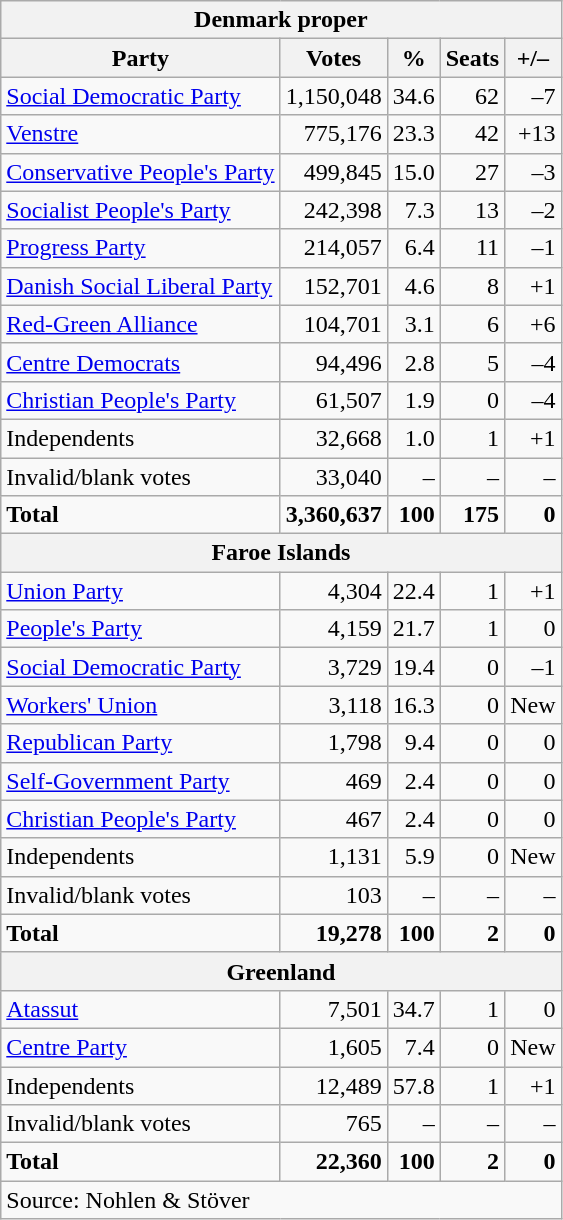<table class=wikitable style=text-align:right>
<tr>
<th colspan=5>Denmark proper</th>
</tr>
<tr>
<th>Party</th>
<th>Votes</th>
<th>%</th>
<th>Seats</th>
<th>+/–</th>
</tr>
<tr>
<td align=left><a href='#'>Social Democratic Party</a></td>
<td>1,150,048</td>
<td>34.6</td>
<td>62</td>
<td>–7</td>
</tr>
<tr>
<td align=left><a href='#'>Venstre</a></td>
<td>775,176</td>
<td>23.3</td>
<td>42</td>
<td>+13</td>
</tr>
<tr>
<td align=left><a href='#'>Conservative People's Party</a></td>
<td>499,845</td>
<td>15.0</td>
<td>27</td>
<td>–3</td>
</tr>
<tr>
<td align=left><a href='#'>Socialist People's Party</a></td>
<td>242,398</td>
<td>7.3</td>
<td>13</td>
<td>–2</td>
</tr>
<tr>
<td align=left><a href='#'>Progress Party</a></td>
<td>214,057</td>
<td>6.4</td>
<td>11</td>
<td>–1</td>
</tr>
<tr>
<td align=left><a href='#'>Danish Social Liberal Party</a></td>
<td>152,701</td>
<td>4.6</td>
<td>8</td>
<td>+1</td>
</tr>
<tr>
<td align=left><a href='#'>Red-Green Alliance</a></td>
<td>104,701</td>
<td>3.1</td>
<td>6</td>
<td>+6</td>
</tr>
<tr>
<td align=left><a href='#'>Centre Democrats</a></td>
<td>94,496</td>
<td>2.8</td>
<td>5</td>
<td>–4</td>
</tr>
<tr>
<td align=left><a href='#'>Christian People's Party</a></td>
<td>61,507</td>
<td>1.9</td>
<td>0</td>
<td>–4</td>
</tr>
<tr>
<td align=left>Independents</td>
<td>32,668</td>
<td>1.0</td>
<td>1</td>
<td>+1</td>
</tr>
<tr>
<td align=left>Invalid/blank votes</td>
<td>33,040</td>
<td>–</td>
<td>–</td>
<td>–</td>
</tr>
<tr>
<td align=left><strong>Total</strong></td>
<td><strong>3,360,637</strong></td>
<td><strong>100</strong></td>
<td><strong>175</strong></td>
<td><strong>0</strong></td>
</tr>
<tr>
<th colspan=5>Faroe Islands</th>
</tr>
<tr>
<td align=left><a href='#'>Union Party</a></td>
<td>4,304</td>
<td>22.4</td>
<td>1</td>
<td>+1</td>
</tr>
<tr>
<td align=left><a href='#'>People's Party</a></td>
<td>4,159</td>
<td>21.7</td>
<td>1</td>
<td>0</td>
</tr>
<tr>
<td align=left><a href='#'>Social Democratic Party</a></td>
<td>3,729</td>
<td>19.4</td>
<td>0</td>
<td>–1</td>
</tr>
<tr>
<td align=left><a href='#'>Workers' Union</a></td>
<td>3,118</td>
<td>16.3</td>
<td>0</td>
<td>New</td>
</tr>
<tr>
<td align=left><a href='#'>Republican Party</a></td>
<td>1,798</td>
<td>9.4</td>
<td>0</td>
<td>0</td>
</tr>
<tr>
<td align=left><a href='#'>Self-Government Party</a></td>
<td>469</td>
<td>2.4</td>
<td>0</td>
<td>0</td>
</tr>
<tr>
<td align=left><a href='#'>Christian People's Party</a></td>
<td>467</td>
<td>2.4</td>
<td>0</td>
<td>0</td>
</tr>
<tr>
<td align=left>Independents</td>
<td>1,131</td>
<td>5.9</td>
<td>0</td>
<td>New</td>
</tr>
<tr>
<td align=left>Invalid/blank votes</td>
<td>103</td>
<td>–</td>
<td>–</td>
<td>–</td>
</tr>
<tr>
<td align=left><strong>Total</strong></td>
<td><strong>19,278</strong></td>
<td><strong>100</strong></td>
<td><strong>2</strong></td>
<td><strong>0</strong></td>
</tr>
<tr>
<th colspan=5>Greenland</th>
</tr>
<tr>
<td align=left><a href='#'>Atassut</a></td>
<td>7,501</td>
<td>34.7</td>
<td>1</td>
<td>0</td>
</tr>
<tr>
<td align=left><a href='#'>Centre Party</a></td>
<td>1,605</td>
<td>7.4</td>
<td>0</td>
<td>New</td>
</tr>
<tr>
<td align=left>Independents</td>
<td>12,489</td>
<td>57.8</td>
<td>1</td>
<td>+1</td>
</tr>
<tr>
<td align=left>Invalid/blank votes</td>
<td>765</td>
<td>–</td>
<td>–</td>
<td>–</td>
</tr>
<tr>
<td align=left><strong>Total</strong></td>
<td><strong>22,360</strong></td>
<td><strong>100</strong></td>
<td><strong>2</strong></td>
<td><strong>0</strong></td>
</tr>
<tr>
<td align=left colspan=5>Source: Nohlen & Stöver</td>
</tr>
</table>
